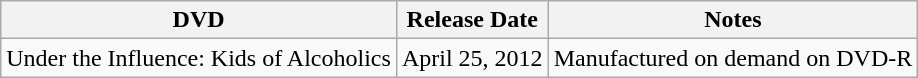<table class="wikitable">
<tr>
<th>DVD</th>
<th>Release Date</th>
<th>Notes</th>
</tr>
<tr>
<td>Under the Influence: Kids of Alcoholics</td>
<td>April 25, 2012</td>
<td>Manufactured on demand on DVD-R</td>
</tr>
</table>
